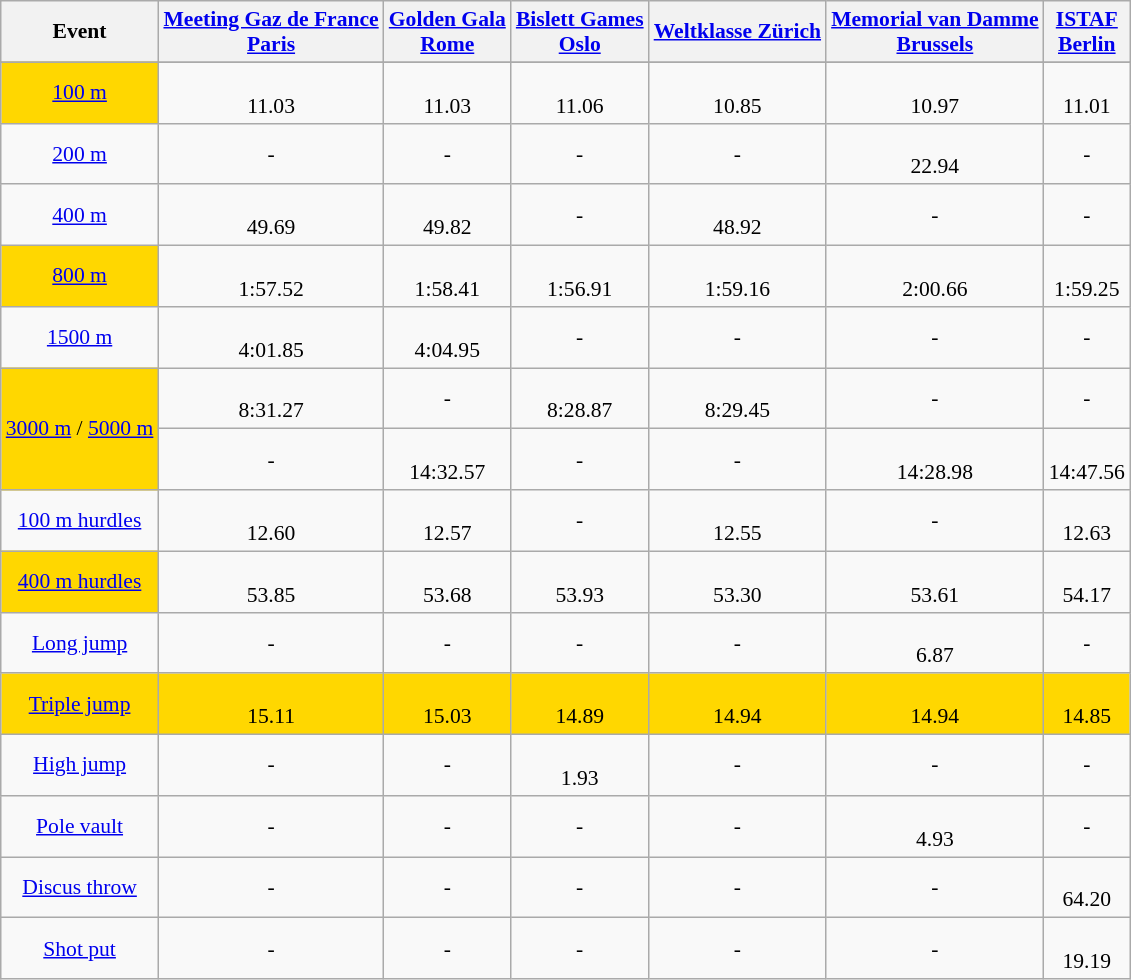<table class="wikitable" style="text-align:center; font-size:90%">
<tr>
<th align="center"><strong>Event</strong></th>
<th align="center"><strong><a href='#'>Meeting Gaz de France</a><br><a href='#'>Paris</a></strong></th>
<th align="center"><strong><a href='#'>Golden Gala</a><br><a href='#'>Rome</a></strong></th>
<th align="center"><strong><a href='#'>Bislett Games</a><br><a href='#'>Oslo</a></strong></th>
<th align="center"><strong><a href='#'>Weltklasse Zürich</a></strong></th>
<th align="center"><strong><a href='#'>Memorial van Damme</a><br><a href='#'>Brussels</a></strong></th>
<th align="center"><strong><a href='#'>ISTAF</a><br><a href='#'>Berlin</a></strong></th>
</tr>
<tr>
</tr>
<tr>
<td bgcolor="gold"><a href='#'>100 m</a></td>
<td><br> 11.03</td>
<td><br> 11.03</td>
<td><br> 11.06</td>
<td><br> 10.85</td>
<td><br> 10.97</td>
<td><br> 11.01</td>
</tr>
<tr>
<td><a href='#'>200 m</a></td>
<td> - </td>
<td> - </td>
<td> - </td>
<td> - </td>
<td><br> 22.94</td>
<td> - </td>
</tr>
<tr>
<td><a href='#'>400 m</a></td>
<td><br> 49.69</td>
<td><br> 49.82</td>
<td> - </td>
<td><br> 48.92</td>
<td> - </td>
<td> - </td>
</tr>
<tr>
<td bgcolor="gold"><a href='#'>800 m</a></td>
<td><br> 1:57.52</td>
<td><br> 1:58.41</td>
<td><br> 1:56.91</td>
<td><br> 1:59.16</td>
<td><br> 2:00.66</td>
<td><br> 1:59.25</td>
</tr>
<tr>
<td><a href='#'>1500 m</a></td>
<td><br> 4:01.85</td>
<td><br> 4:04.95</td>
<td> - </td>
<td> - </td>
<td> - </td>
<td> - </td>
</tr>
<tr>
<td bgcolor="gold" rowspan=2><a href='#'>3000 m</a> / <a href='#'>5000 m</a></td>
<td><br> 8:31.27</td>
<td> - </td>
<td><br> 8:28.87</td>
<td><br> 8:29.45</td>
<td> - </td>
<td> - </td>
</tr>
<tr>
<td> - </td>
<td><br> 14:32.57</td>
<td> - </td>
<td> - </td>
<td><br> 14:28.98</td>
<td><br> 14:47.56</td>
</tr>
<tr>
<td><a href='#'>100 m hurdles</a></td>
<td><br> 12.60</td>
<td><br> 12.57</td>
<td> - </td>
<td><br> 12.55</td>
<td> - </td>
<td><br> 12.63</td>
</tr>
<tr>
<td bgcolor="gold"><a href='#'>400 m hurdles</a></td>
<td><br> 53.85</td>
<td><br> 53.68</td>
<td><br> 53.93</td>
<td><br> 53.30</td>
<td><br> 53.61</td>
<td><br> 54.17</td>
</tr>
<tr>
<td><a href='#'>Long jump</a></td>
<td> - </td>
<td> - </td>
<td> - </td>
<td> - </td>
<td><br> 6.87</td>
<td> - </td>
</tr>
<tr>
<td bgcolor="gold"><a href='#'>Triple jump</a></td>
<td bgcolor="gold"><br> 15.11</td>
<td bgcolor="gold"><br> 15.03</td>
<td bgcolor="gold"><br> 14.89</td>
<td bgcolor="gold"><br> 14.94</td>
<td bgcolor="gold"><br> 14.94</td>
<td bgcolor="gold"><br> 14.85</td>
</tr>
<tr>
<td><a href='#'>High jump</a></td>
<td> - </td>
<td> - </td>
<td><br> 1.93</td>
<td> - </td>
<td> - </td>
<td> - </td>
</tr>
<tr>
<td><a href='#'>Pole vault</a></td>
<td> - </td>
<td> - </td>
<td> - </td>
<td> - </td>
<td><br> 4.93</td>
<td> - </td>
</tr>
<tr>
<td><a href='#'>Discus throw</a></td>
<td> - </td>
<td> - </td>
<td> - </td>
<td> - </td>
<td> - </td>
<td><br> 64.20</td>
</tr>
<tr>
<td><a href='#'>Shot put</a></td>
<td> - </td>
<td> - </td>
<td> - </td>
<td> - </td>
<td> - </td>
<td><br> 19.19</td>
</tr>
</table>
